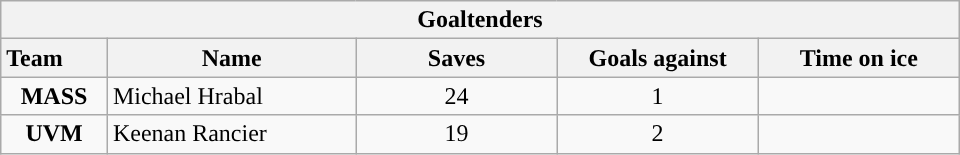<table class="wikitable" style="width:40em; text-align:right;">
<tr>
<th colspan=5>Goaltenders</th>
</tr>
<tr>
<th style="width:4em; text-align:left;">Team</th>
<th style="width:10em;">Name</th>
<th style="width:8em;">Saves</th>
<th style="width:8em;">Goals against</th>
<th style="width:8em;">Time on ice</th>
</tr>
<tr>
<td align=center><strong>MASS</strong></td>
<td style="text-align:left;">Michael Hrabal</td>
<td align=center>24</td>
<td align=center>1</td>
<td align=center></td>
</tr>
<tr>
<td align=center><strong>UVM</strong></td>
<td style="text-align:left;">Keenan Rancier</td>
<td align=center>19</td>
<td align=center>2</td>
<td align=center></td>
</tr>
</table>
